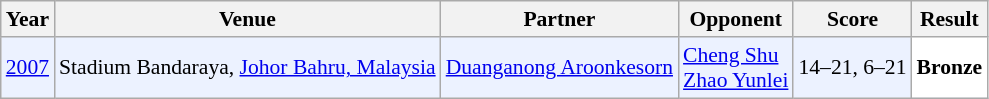<table class="sortable wikitable" style="font-size: 90%;">
<tr>
<th>Year</th>
<th>Venue</th>
<th>Partner</th>
<th>Opponent</th>
<th>Score</th>
<th>Result</th>
</tr>
<tr style="background:#ECF2FF">
<td align="center"><a href='#'>2007</a></td>
<td align="left">Stadium Bandaraya, <a href='#'>Johor Bahru, Malaysia</a></td>
<td align="left"> <a href='#'>Duanganong Aroonkesorn</a></td>
<td align="left"> <a href='#'>Cheng Shu</a> <br>  <a href='#'>Zhao Yunlei</a></td>
<td align="left">14–21, 6–21</td>
<td style="text-align:left; background:white"> <strong>Bronze</strong></td>
</tr>
</table>
